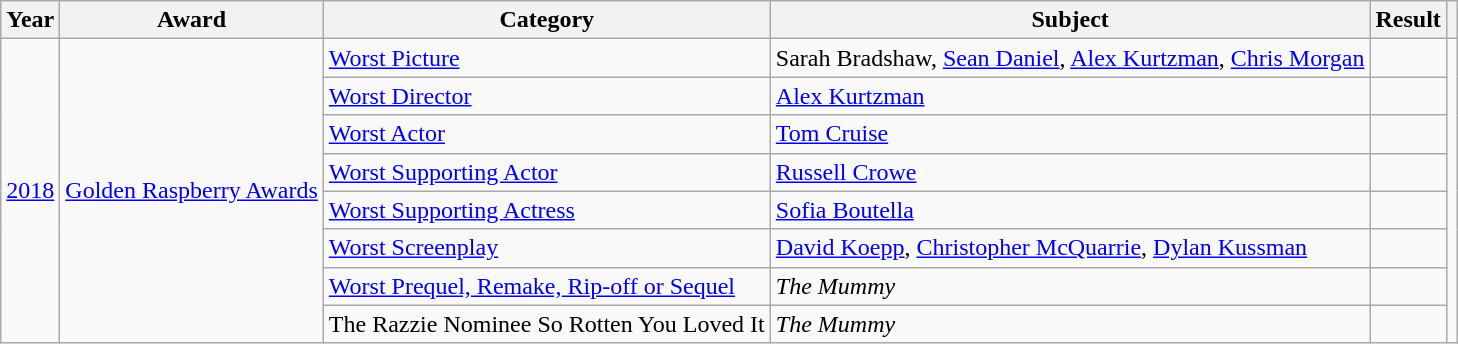<table class="wikitable">
<tr>
<th>Year</th>
<th>Award</th>
<th>Category</th>
<th>Subject</th>
<th>Result</th>
<th></th>
</tr>
<tr>
<td rowspan="8"><a href='#'>2018</a></td>
<td rowspan="8"><a href='#'>Golden Raspberry Awards</a></td>
<td><a href='#'>Worst Picture</a></td>
<td>Sarah Bradshaw, <a href='#'>Sean Daniel</a>, <a href='#'>Alex Kurtzman</a>, <a href='#'>Chris Morgan</a></td>
<td></td>
<td rowspan="8"></td>
</tr>
<tr>
<td><a href='#'>Worst Director</a></td>
<td><a href='#'>Alex Kurtzman</a></td>
<td></td>
</tr>
<tr>
<td><a href='#'>Worst Actor</a></td>
<td><a href='#'>Tom Cruise</a></td>
<td></td>
</tr>
<tr>
<td><a href='#'>Worst Supporting Actor</a></td>
<td><a href='#'>Russell Crowe</a></td>
<td></td>
</tr>
<tr>
<td><a href='#'>Worst Supporting Actress</a></td>
<td><a href='#'>Sofia Boutella</a></td>
<td></td>
</tr>
<tr>
<td><a href='#'>Worst Screenplay</a></td>
<td><a href='#'>David Koepp</a>, <a href='#'>Christopher McQuarrie</a>, <a href='#'>Dylan Kussman</a></td>
<td></td>
</tr>
<tr>
<td><a href='#'>Worst Prequel, Remake, Rip-off or Sequel</a></td>
<td><em>The Mummy</em></td>
<td></td>
</tr>
<tr>
<td>The Razzie Nominee So Rotten You Loved It</td>
<td><em>The Mummy</em></td>
<td></td>
</tr>
</table>
